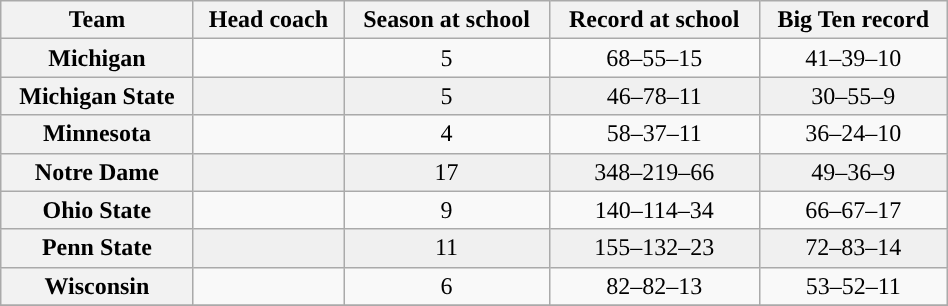<table class="wikitable sortable" style="text-align: center; "width=50%">
<tr>
<th>Team</th>
<th>Head coach</th>
<th>Season at school</th>
<th>Record at school</th>
<th>Big Ten record</th>
</tr>
<tr>
<th>Michigan</th>
<td></td>
<td>5</td>
<td>68–55–15</td>
<td>41–39–10</td>
</tr>
<tr bgcolor=f0f0f0>
<th>Michigan State</th>
<td></td>
<td>5</td>
<td>46–78–11</td>
<td>30–55–9</td>
</tr>
<tr>
<th>Minnesota</th>
<td></td>
<td>4</td>
<td>58–37–11</td>
<td>36–24–10</td>
</tr>
<tr bgcolor=f0f0f0>
<th>Notre Dame</th>
<td></td>
<td>17</td>
<td>348–219–66</td>
<td>49–36–9</td>
</tr>
<tr>
<th>Ohio State</th>
<td></td>
<td>9</td>
<td>140–114–34</td>
<td>66–67–17</td>
</tr>
<tr bgcolor=f0f0f0>
<th>Penn State</th>
<td></td>
<td>11</td>
<td>155–132–23</td>
<td>72–83–14</td>
</tr>
<tr>
<th>Wisconsin</th>
<td></td>
<td>6</td>
<td>82–82–13</td>
<td>53–52–11</td>
</tr>
<tr>
</tr>
</table>
